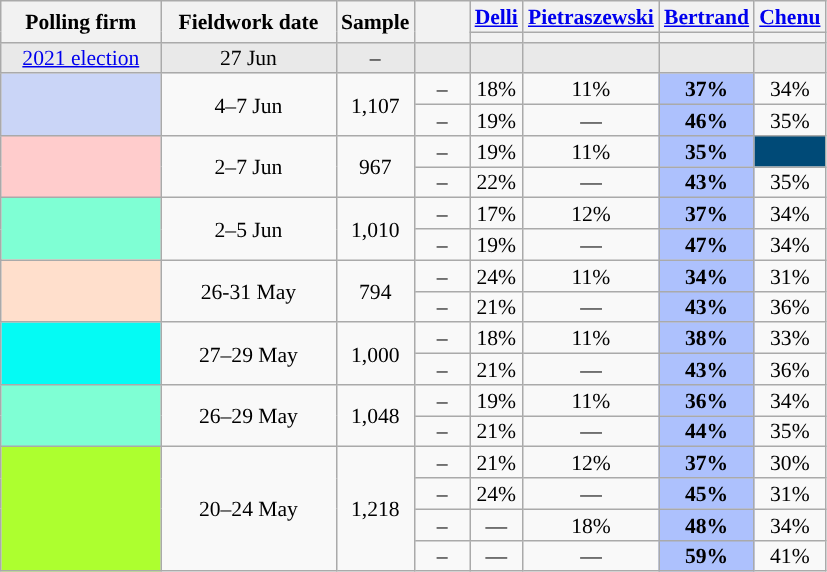<table class="wikitable" style="text-align:center;font-size:90%;line-height:14px;">
<tr>
<th rowspan="2" style="width:100px;">Polling firm</th>
<th rowspan="2" style="width:110px;">Fieldwork date</th>
<th rowspan="2" style="width:35px;">Sample</th>
<th rowspan="2" style="width:30px;"></th>
<th><a href='#'>Delli</a><br></th>
<th><a href='#'>Pietraszewski</a><br></th>
<th><a href='#'>Bertrand</a><br></th>
<th><a href='#'>Chenu</a><br></th>
</tr>
<tr>
<th style="background:"></th>
<th style="background:"></th>
<th style="background:"></th>
<th style="background:"></th>
</tr>
<tr style="background:#E9E9E9;">
<td><a href='#'>2021 election</a></td>
<td data-sort-value="2021-06-27">27 Jun</td>
<td>–</td>
<td></td>
<td></td>
<td></td>
<td></td>
<td></td>
</tr>
<tr>
<td rowspan=2 style="background:#CAD5F7;"></td>
<td rowspan=2>4–7 Jun</td>
<td rowspan=2>1,107</td>
<td>–</td>
<td>18%</td>
<td>11%</td>
<td style="background:#ADC1FD;"><strong>37%</strong></td>
<td>34%</td>
</tr>
<tr>
<td>–</td>
<td>19%</td>
<td>—</td>
<td style="background:#ADC1FD;"><strong>46%</strong></td>
<td>35%</td>
</tr>
<tr>
<td rowspan="2" style="background:#FFCCCC;"></td>
<td rowspan="2">2–7 Jun</td>
<td rowspan="2">967</td>
<td>–</td>
<td>19%</td>
<td>11%</td>
<td style="background:#ADC1FD;"><strong>35%</strong></td>
<td style="background:#004A77;"></td>
</tr>
<tr>
<td>–</td>
<td>22%</td>
<td>—</td>
<td style="background:#ADC1FD;"><strong>43%</strong></td>
<td>35%</td>
</tr>
<tr>
<td rowspan=2 style="background:aquamarine;"></td>
<td rowspan=2>2–5 Jun</td>
<td rowspan=2>1,010</td>
<td>–</td>
<td>17%</td>
<td>12%</td>
<td style="background:#ADC1FD;"><strong>37%</strong></td>
<td>34%</td>
</tr>
<tr>
<td>–</td>
<td>19%</td>
<td>—</td>
<td style="background:#ADC1FD;"><strong>47%</strong></td>
<td>34%</td>
</tr>
<tr>
<td rowspan=2 style="background:#FFDFCC;"></td>
<td rowspan=2 data-sort-value="2021-05-31">26-31 May</td>
<td rowspan=2>794</td>
<td>–</td>
<td>24%</td>
<td>11%</td>
<td style="background:#ADC1FD;"><strong>34%</strong></td>
<td>31%</td>
</tr>
<tr>
<td>–</td>
<td>21%</td>
<td>—</td>
<td style="background:#ADC1FD;"><strong>43%</strong></td>
<td>36%</td>
</tr>
<tr>
<td rowspan="2" style="background:#04FBF4;"></td>
<td rowspan="2">27–29 May</td>
<td rowspan="2">1,000</td>
<td>–</td>
<td>18%</td>
<td>11%</td>
<td style="background:#ADC1FD;"><strong>38%</strong></td>
<td>33%</td>
</tr>
<tr>
<td>–</td>
<td>21%</td>
<td>—</td>
<td style="background:#ADC1FD;"><strong>43%</strong></td>
<td>36%</td>
</tr>
<tr>
<td rowspan="2"  style="background:aquamarine;"></td>
<td rowspan="2">26–29 May</td>
<td rowspan="2">1,048</td>
<td>–</td>
<td>19%</td>
<td>11%</td>
<td style="background:#ADC1FD;"><strong>36%</strong></td>
<td>34%</td>
</tr>
<tr>
<td>–</td>
<td>21%</td>
<td>—</td>
<td style="background:#ADC1FD;"><strong>44%</strong></td>
<td>35%</td>
</tr>
<tr>
<td rowspan=4 style="background:GreenYellow;"></td>
<td rowspan=4 data-sort-value="2021-05-24">20–24 May</td>
<td rowspan=4>1,218</td>
<td>–</td>
<td>21%</td>
<td>12%</td>
<td style="background:#ADC1FD;"><strong>37%</strong></td>
<td>30%</td>
</tr>
<tr>
<td>–</td>
<td>24%</td>
<td>—</td>
<td style="background:#ADC1FD;"><strong>45%</strong></td>
<td>31%</td>
</tr>
<tr>
<td>–</td>
<td>—</td>
<td>18%</td>
<td style="background:#ADC1FD;"><strong>48%</strong></td>
<td>34%</td>
</tr>
<tr>
<td>–</td>
<td>—</td>
<td>—</td>
<td style="background:#ADC1FD;"><strong>59%</strong></td>
<td>41%</td>
</tr>
</table>
